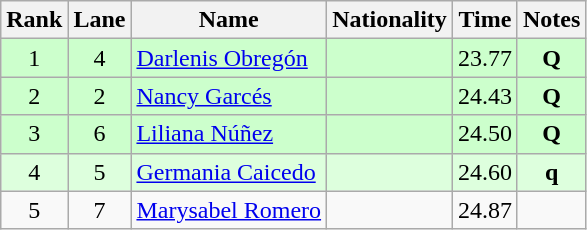<table class="wikitable sortable" style="text-align:center">
<tr>
<th>Rank</th>
<th>Lane</th>
<th>Name</th>
<th>Nationality</th>
<th>Time</th>
<th>Notes</th>
</tr>
<tr bgcolor=ccffcc>
<td>1</td>
<td>4</td>
<td align=left><a href='#'>Darlenis Obregón</a></td>
<td align=left></td>
<td>23.77</td>
<td><strong>Q</strong></td>
</tr>
<tr bgcolor=ccffcc>
<td>2</td>
<td>2</td>
<td align=left><a href='#'>Nancy Garcés</a></td>
<td align=left></td>
<td>24.43</td>
<td><strong>Q</strong></td>
</tr>
<tr bgcolor=ccffcc>
<td>3</td>
<td>6</td>
<td align=left><a href='#'>Liliana Núñez</a></td>
<td align=left></td>
<td>24.50</td>
<td><strong>Q</strong></td>
</tr>
<tr bgcolor=ddffdd>
<td>4</td>
<td>5</td>
<td align=left><a href='#'>Germania Caicedo</a></td>
<td align=left></td>
<td>24.60</td>
<td><strong>q</strong></td>
</tr>
<tr>
<td>5</td>
<td>7</td>
<td align=left><a href='#'>Marysabel Romero</a></td>
<td align=left></td>
<td>24.87</td>
<td></td>
</tr>
</table>
